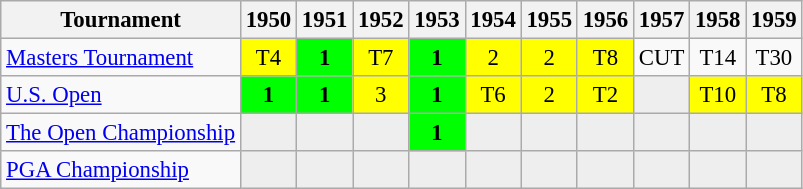<table class="wikitable" style="font-size:95%;text-align:center;">
<tr>
<th>Tournament</th>
<th>1950</th>
<th>1951</th>
<th>1952</th>
<th>1953</th>
<th>1954</th>
<th>1955</th>
<th>1956</th>
<th>1957</th>
<th>1958</th>
<th>1959</th>
</tr>
<tr>
<td align=left><a href='#'>Masters Tournament</a></td>
<td style="background:yellow;">T4</td>
<td style="background:lime;"><strong>1</strong></td>
<td style="background:yellow;">T7</td>
<td style="background:lime;"><strong>1</strong></td>
<td style="background:yellow;">2</td>
<td style="background:yellow;">2</td>
<td style="background:yellow;">T8</td>
<td>CUT</td>
<td>T14</td>
<td>T30</td>
</tr>
<tr>
<td align=left><a href='#'>U.S. Open</a></td>
<td style="background:lime;"><strong>1</strong></td>
<td style="background:lime;"><strong>1</strong></td>
<td style="background:yellow;">3</td>
<td style="background:lime;"><strong>1</strong></td>
<td style="background:yellow;">T6</td>
<td style="background:yellow;">2</td>
<td style="background:yellow;">T2</td>
<td style="background:#eeeeee;"></td>
<td style="background:yellow;">T10</td>
<td style="background:yellow;">T8</td>
</tr>
<tr>
<td align=left><a href='#'>The Open Championship</a></td>
<td style="background:#eeeeee;"></td>
<td style="background:#eeeeee;"></td>
<td style="background:#eeeeee;"></td>
<td style="background:lime;"><strong>1</strong></td>
<td style="background:#eeeeee;"></td>
<td style="background:#eeeeee;"></td>
<td style="background:#eeeeee;"></td>
<td style="background:#eeeeee;"></td>
<td style="background:#eeeeee;"></td>
<td style="background:#eeeeee;"></td>
</tr>
<tr>
<td align=left><a href='#'>PGA Championship</a></td>
<td style="background:#eeeeee;"></td>
<td style="background:#eeeeee;"></td>
<td style="background:#eeeeee;"></td>
<td style="background:#eeeeee;"></td>
<td style="background:#eeeeee;"></td>
<td style="background:#eeeeee;"></td>
<td style="background:#eeeeee;"></td>
<td style="background:#eeeeee;"></td>
<td style="background:#eeeeee;"></td>
<td style="background:#eeeeee;"></td>
</tr>
</table>
